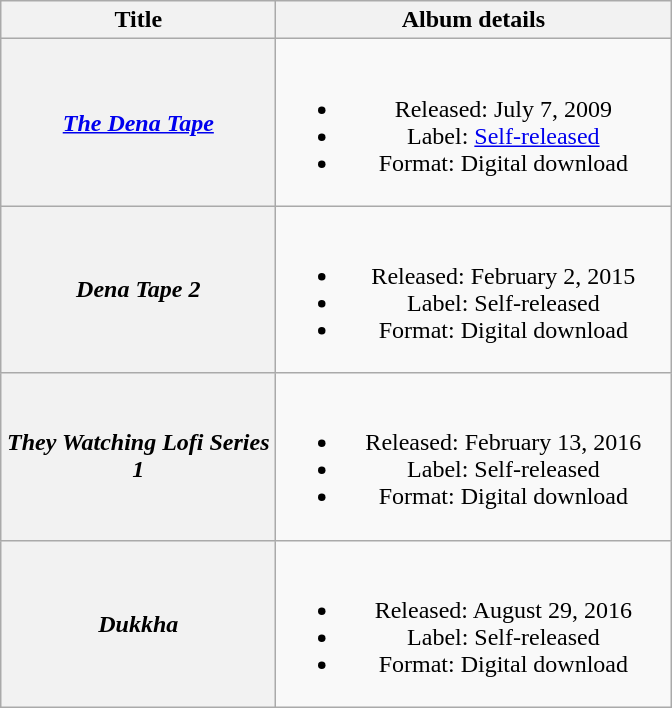<table class="wikitable plainrowheaders" style="text-align:center;">
<tr>
<th scope="col" style="width:11em;">Title</th>
<th scope="col" style="width:16em;">Album details</th>
</tr>
<tr>
<th scope="row"><em><a href='#'>The Dena Tape</a></em><br></th>
<td><br><ul><li>Released: July 7, 2009</li><li>Label: <a href='#'>Self-released</a></li><li>Format: Digital download</li></ul></td>
</tr>
<tr>
<th scope="row"><em>Dena Tape 2</em><br></th>
<td><br><ul><li>Released: February 2, 2015</li><li>Label: Self-released</li><li>Format: Digital download</li></ul></td>
</tr>
<tr>
<th scope="row"><em>They Watching Lofi Series 1</em></th>
<td><br><ul><li>Released: February 13, 2016</li><li>Label: Self-released</li><li>Format: Digital download</li></ul></td>
</tr>
<tr>
<th scope="row"><em>Dukkha</em></th>
<td><br><ul><li>Released: August 29, 2016</li><li>Label: Self-released</li><li>Format: Digital download</li></ul></td>
</tr>
</table>
